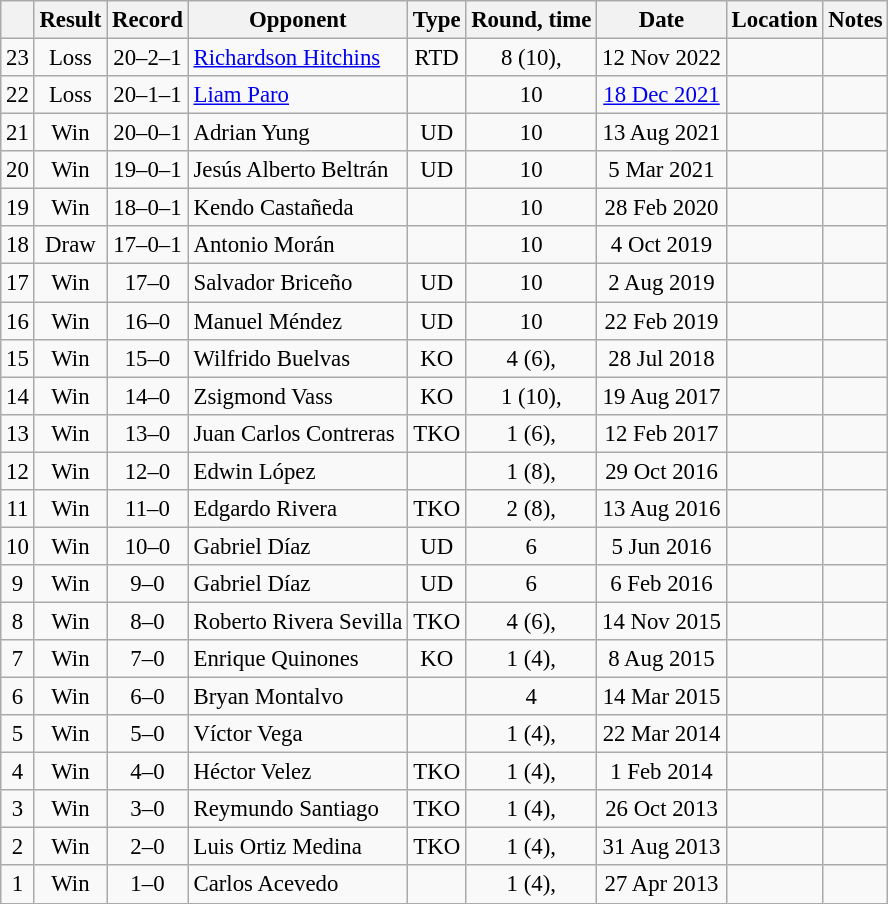<table class="wikitable" style="text-align:center; font-size:95%">
<tr>
<th></th>
<th>Result</th>
<th>Record</th>
<th>Opponent</th>
<th>Type</th>
<th>Round, time</th>
<th>Date</th>
<th>Location</th>
<th>Notes</th>
</tr>
<tr>
<td>23</td>
<td>Loss</td>
<td>20–2–1</td>
<td style="text-align:left;"> <a href='#'>Richardson Hitchins</a></td>
<td>RTD</td>
<td>8 (10), </td>
<td>12 Nov 2022</td>
<td align=left></td>
<td></td>
</tr>
<tr>
<td>22</td>
<td>Loss</td>
<td>20–1–1</td>
<td style="text-align:left;"> <a href='#'>Liam Paro</a></td>
<td></td>
<td>10</td>
<td><a href='#'>18 Dec 2021</a></td>
<td align=left></td>
<td></td>
</tr>
<tr>
<td>21</td>
<td>Win</td>
<td>20–0–1</td>
<td style="text-align:left;"> Adrian Yung</td>
<td>UD</td>
<td>10</td>
<td>13 Aug 2021</td>
<td style="text-align:left;"> </td>
<td style="text-align:left;"></td>
</tr>
<tr>
<td>20</td>
<td>Win</td>
<td>19–0–1</td>
<td style="text-align:left;"> Jesús Alberto Beltrán</td>
<td>UD</td>
<td>10</td>
<td>5 Mar 2021</td>
<td style="text-align:left;"> </td>
<td style="text-align:left;"></td>
</tr>
<tr>
<td>19</td>
<td>Win</td>
<td>18–0–1</td>
<td style="text-align:left;"> Kendo Castañeda</td>
<td></td>
<td>10</td>
<td>28 Feb 2020</td>
<td style="text-align:left;"> </td>
<td style="text-align:left;"></td>
</tr>
<tr>
<td>18</td>
<td>Draw</td>
<td>17–0–1</td>
<td style="text-align:left;"> Antonio Morán</td>
<td></td>
<td>10</td>
<td>4 Oct 2019</td>
<td style="text-align:left;"> </td>
<td style="text-align:left;"></td>
</tr>
<tr>
<td>17</td>
<td>Win</td>
<td>17–0</td>
<td style="text-align:left;"> Salvador Briceño</td>
<td>UD</td>
<td>10</td>
<td>2 Aug 2019</td>
<td style="text-align:left;"> </td>
<td style="text-align:left;"></td>
</tr>
<tr>
<td>16</td>
<td>Win</td>
<td>16–0</td>
<td style="text-align:left;"> Manuel Méndez</td>
<td>UD</td>
<td>10</td>
<td>22 Feb 2019</td>
<td style="text-align:left;"> </td>
<td style="text-align:left;"></td>
</tr>
<tr>
<td>15</td>
<td>Win</td>
<td>15–0</td>
<td style="text-align:left;"> Wilfrido Buelvas</td>
<td>KO</td>
<td>4 (6), </td>
<td>28 Jul 2018</td>
<td style="text-align:left;"> </td>
<td></td>
</tr>
<tr>
<td>14</td>
<td>Win</td>
<td>14–0</td>
<td style="text-align:left;"> Zsigmond Vass</td>
<td>KO</td>
<td>1 (10), </td>
<td>19 Aug 2017</td>
<td style="text-align:left;"> </td>
<td style="text-align:left;"></td>
</tr>
<tr>
<td>13</td>
<td>Win</td>
<td>13–0</td>
<td style="text-align:left;"> Juan Carlos Contreras</td>
<td>TKO</td>
<td>1 (6), </td>
<td>12 Feb 2017</td>
<td style="text-align:left;"> </td>
<td></td>
</tr>
<tr>
<td>12</td>
<td>Win</td>
<td>12–0</td>
<td style="text-align:left;"> Edwin López</td>
<td></td>
<td>1 (8), </td>
<td>29 Oct 2016</td>
<td style="text-align:left;"> </td>
<td style="text-align:left;"></td>
</tr>
<tr>
<td>11</td>
<td>Win</td>
<td>11–0</td>
<td style="text-align:left;"> Edgardo Rivera</td>
<td>TKO</td>
<td>2 (8), </td>
<td>13 Aug 2016</td>
<td style="text-align:left;"> </td>
<td style="text-align:left;"></td>
</tr>
<tr>
<td>10</td>
<td>Win</td>
<td>10–0</td>
<td style="text-align:left;"> Gabriel Díaz</td>
<td>UD</td>
<td>6</td>
<td>5 Jun 2016</td>
<td style="text-align:left;"> </td>
<td></td>
</tr>
<tr>
<td>9</td>
<td>Win</td>
<td>9–0</td>
<td style="text-align:left;"> Gabriel Díaz</td>
<td>UD</td>
<td>6</td>
<td>6 Feb 2016</td>
<td style="text-align:left;"> </td>
<td></td>
</tr>
<tr>
<td>8</td>
<td>Win</td>
<td>8–0</td>
<td style="text-align:left;"> Roberto Rivera Sevilla</td>
<td>TKO</td>
<td>4 (6), </td>
<td>14 Nov 2015</td>
<td style="text-align:left;"> </td>
<td></td>
</tr>
<tr>
<td>7</td>
<td>Win</td>
<td>7–0</td>
<td style="text-align:left;"> Enrique Quinones</td>
<td>KO</td>
<td>1 (4), </td>
<td>8 Aug 2015</td>
<td style="text-align:left;"> </td>
<td></td>
</tr>
<tr>
<td>6</td>
<td>Win</td>
<td>6–0</td>
<td style="text-align:left;"> Bryan Montalvo</td>
<td></td>
<td>4</td>
<td>14 Mar 2015</td>
<td style="text-align:left;"> </td>
<td></td>
</tr>
<tr>
<td>5</td>
<td>Win</td>
<td>5–0</td>
<td style="text-align:left;"> Víctor Vega</td>
<td></td>
<td>1 (4), </td>
<td>22 Mar 2014</td>
<td style="text-align:left;"> </td>
<td></td>
</tr>
<tr>
<td>4</td>
<td>Win</td>
<td>4–0</td>
<td style="text-align:left;"> Héctor Velez</td>
<td>TKO</td>
<td>1 (4), </td>
<td>1 Feb 2014</td>
<td style="text-align:left;"> </td>
<td></td>
</tr>
<tr>
<td>3</td>
<td>Win</td>
<td>3–0</td>
<td style="text-align:left;"> Reymundo Santiago</td>
<td>TKO</td>
<td>1 (4), </td>
<td>26 Oct 2013</td>
<td style="text-align:left;"> </td>
<td></td>
</tr>
<tr>
<td>2</td>
<td>Win</td>
<td>2–0</td>
<td style="text-align:left;"> Luis Ortiz Medina</td>
<td>TKO</td>
<td>1 (4), </td>
<td>31 Aug 2013</td>
<td style="text-align:left;"> </td>
<td></td>
</tr>
<tr>
<td>1</td>
<td>Win</td>
<td>1–0</td>
<td style="text-align:left;"> Carlos Acevedo</td>
<td></td>
<td>1 (4), </td>
<td>27 Apr 2013</td>
<td style="text-align:left;"> </td>
<td></td>
</tr>
</table>
